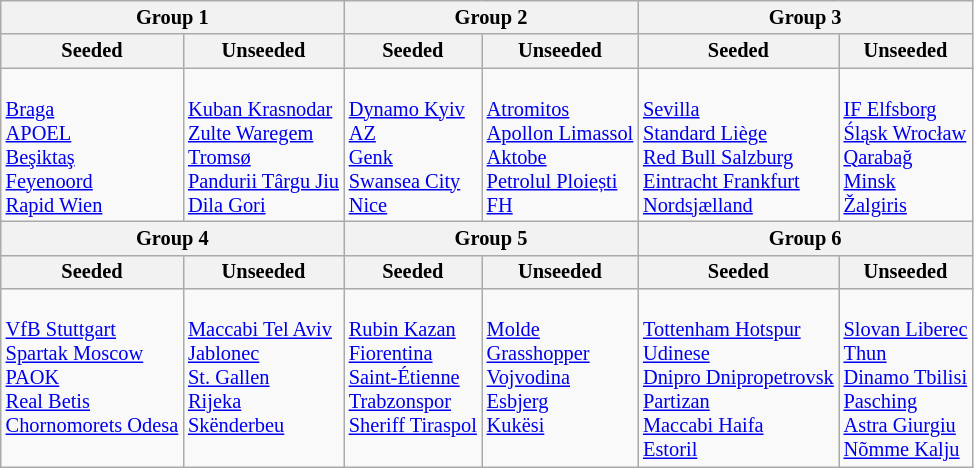<table class="wikitable" style="font-size:85%">
<tr>
<th colspan=2>Group 1</th>
<th colspan=2>Group 2</th>
<th colspan=2>Group 3</th>
</tr>
<tr>
<th>Seeded</th>
<th>Unseeded</th>
<th>Seeded</th>
<th>Unseeded</th>
<th>Seeded</th>
<th>Unseeded</th>
</tr>
<tr>
<td valign=top><br> <a href='#'>Braga</a><br>
 <a href='#'>APOEL</a><br>
 <a href='#'>Beşiktaş</a><br>
 <a href='#'>Feyenoord</a><br>
 <a href='#'>Rapid Wien</a></td>
<td valign=top><br> <a href='#'>Kuban Krasnodar</a><br>
 <a href='#'>Zulte Waregem</a><br>
 <a href='#'>Tromsø</a><br>
 <a href='#'>Pandurii Târgu Jiu</a><br>
 <a href='#'>Dila Gori</a></td>
<td valign=top><br> <a href='#'>Dynamo Kyiv</a><br>
 <a href='#'>AZ</a><br>
 <a href='#'>Genk</a><br>
 <a href='#'>Swansea City</a><br>
 <a href='#'>Nice</a></td>
<td valign=top><br> <a href='#'>Atromitos</a><br>
 <a href='#'>Apollon Limassol</a><br>
 <a href='#'>Aktobe</a><br>
 <a href='#'>Petrolul Ploiești</a><br>
 <a href='#'>FH</a></td>
<td valign=top><br> <a href='#'>Sevilla</a><br>
 <a href='#'>Standard Liège</a><br>
 <a href='#'>Red Bull Salzburg</a><br>
 <a href='#'>Eintracht Frankfurt</a><br>
 <a href='#'>Nordsjælland</a></td>
<td valign=top><br> <a href='#'>IF Elfsborg</a><br>
 <a href='#'>Śląsk Wrocław</a><br>
 <a href='#'>Qarabağ</a><br>
 <a href='#'>Minsk</a><br>
 <a href='#'>Žalgiris</a></td>
</tr>
<tr>
<th colspan=2>Group 4</th>
<th colspan=2>Group 5</th>
<th colspan=2>Group 6</th>
</tr>
<tr>
<th>Seeded</th>
<th>Unseeded</th>
<th>Seeded</th>
<th>Unseeded</th>
<th>Seeded</th>
<th>Unseeded</th>
</tr>
<tr>
<td valign=top><br> <a href='#'>VfB Stuttgart</a><br>
 <a href='#'>Spartak Moscow</a><br>
 <a href='#'>PAOK</a><br>
 <a href='#'>Real Betis</a><br>
 <a href='#'>Chornomorets Odesa</a></td>
<td valign=top><br> <a href='#'>Maccabi Tel Aviv</a><br>
 <a href='#'>Jablonec</a><br>
 <a href='#'>St. Gallen</a><br>
 <a href='#'>Rijeka</a><br>
 <a href='#'>Skënderbeu</a></td>
<td valign=top><br> <a href='#'>Rubin Kazan</a><br>
 <a href='#'>Fiorentina</a><br>
 <a href='#'>Saint-Étienne</a><br>
 <a href='#'>Trabzonspor</a><br>
 <a href='#'>Sheriff Tiraspol</a></td>
<td valign=top><br> <a href='#'>Molde</a><br>
 <a href='#'>Grasshopper</a><br>
 <a href='#'>Vojvodina</a><br>
 <a href='#'>Esbjerg</a><br>
 <a href='#'>Kukësi</a></td>
<td valign=top><br> <a href='#'>Tottenham Hotspur</a><br>
 <a href='#'>Udinese</a><br>
 <a href='#'>Dnipro Dnipropetrovsk</a><br>
 <a href='#'>Partizan</a><br>
 <a href='#'>Maccabi Haifa</a><br>
 <a href='#'>Estoril</a></td>
<td valign=top><br> <a href='#'>Slovan Liberec</a><br>
 <a href='#'>Thun</a><br>
 <a href='#'>Dinamo Tbilisi</a><br>
 <a href='#'>Pasching</a><br>
 <a href='#'>Astra Giurgiu</a><br>
 <a href='#'>Nõmme Kalju</a></td>
</tr>
</table>
